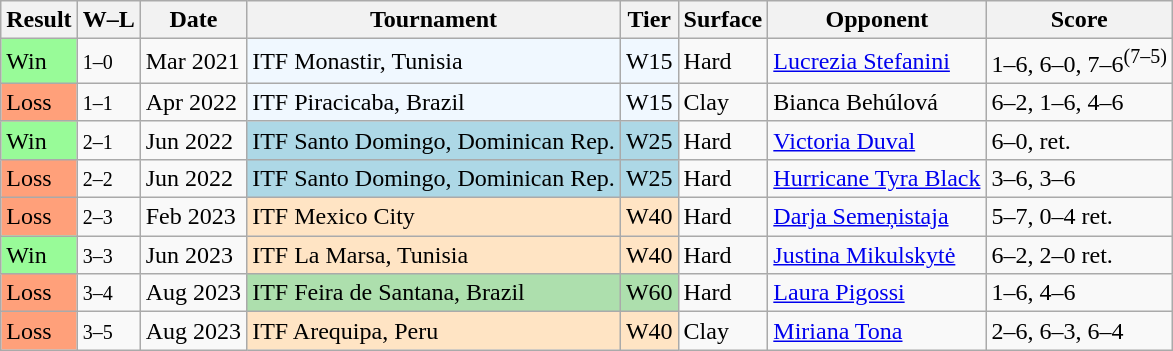<table class="sortable wikitable">
<tr>
<th>Result</th>
<th class="unsortable">W–L</th>
<th>Date</th>
<th>Tournament</th>
<th>Tier</th>
<th>Surface</th>
<th>Opponent</th>
<th class="unsortable">Score</th>
</tr>
<tr>
<td style="background:#98fb98;">Win</td>
<td><small>1–0</small></td>
<td>Mar 2021</td>
<td bgcolor=f0f8ff>ITF Monastir, Tunisia</td>
<td bgcolor=f0f8ff>W15</td>
<td>Hard</td>
<td> <a href='#'>Lucrezia Stefanini</a></td>
<td>1–6, 6–0, 7–6<sup>(7–5)</sup></td>
</tr>
<tr>
<td bgcolor=ffa07a>Loss</td>
<td><small>1–1</small></td>
<td>Apr 2022</td>
<td bgcolor=f0f8ff>ITF Piracicaba, Brazil</td>
<td bgcolor=f0f8ff>W15</td>
<td>Clay</td>
<td> Bianca Behúlová</td>
<td>6–2, 1–6, 4–6</td>
</tr>
<tr>
<td style="background:#98fb98;">Win</td>
<td><small>2–1</small></td>
<td>Jun 2022</td>
<td bgcolor=lightblue>ITF Santo Domingo, Dominican Rep.</td>
<td bgcolor=lightblue>W25</td>
<td>Hard</td>
<td> <a href='#'>Victoria Duval</a></td>
<td>6–0, ret.</td>
</tr>
<tr>
<td bgcolor=ffa07a>Loss</td>
<td><small>2–2</small></td>
<td>Jun 2022</td>
<td style="background:lightblue;">ITF Santo Domingo, Dominican Rep.</td>
<td style="background:lightblue;">W25</td>
<td>Hard</td>
<td> <a href='#'>Hurricane Tyra Black</a></td>
<td>3–6, 3–6</td>
</tr>
<tr>
<td bgcolor=ffa07a>Loss</td>
<td><small>2–3</small></td>
<td>Feb 2023</td>
<td style="background:#ffe4c4;">ITF Mexico City</td>
<td style="background:#ffe4c4;">W40</td>
<td>Hard</td>
<td> <a href='#'>Darja Semeņistaja</a></td>
<td>5–7, 0–4 ret.</td>
</tr>
<tr>
<td style="background:#98fb98;">Win</td>
<td><small>3–3</small></td>
<td>Jun 2023</td>
<td style="background:#ffe4c4;">ITF La Marsa, Tunisia</td>
<td style="background:#ffe4c4;">W40</td>
<td>Hard</td>
<td> <a href='#'>Justina Mikulskytė</a></td>
<td>6–2, 2–0 ret.</td>
</tr>
<tr>
<td bgcolor=ffa07a>Loss</td>
<td><small>3–4</small></td>
<td>Aug 2023</td>
<td style="background:#addfad;">ITF Feira de Santana, Brazil</td>
<td style="background:#addfad;">W60</td>
<td>Hard</td>
<td> <a href='#'>Laura Pigossi</a></td>
<td>1–6, 4–6</td>
</tr>
<tr>
<td bgcolor=ffa07a>Loss</td>
<td><small>3–5</small></td>
<td>Aug 2023</td>
<td style="background:#ffe4c4;">ITF Arequipa, Peru</td>
<td style="background:#ffe4c4;">W40</td>
<td>Clay</td>
<td> <a href='#'>Miriana Tona</a></td>
<td>2–6, 6–3, 6–4</td>
</tr>
</table>
